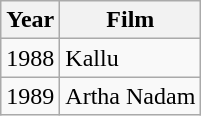<table class="wikitable">
<tr>
<th>Year</th>
<th>Film</th>
</tr>
<tr>
<td>1988</td>
<td>Kallu</td>
</tr>
<tr>
<td>1989</td>
<td>Artha Nadam</td>
</tr>
</table>
